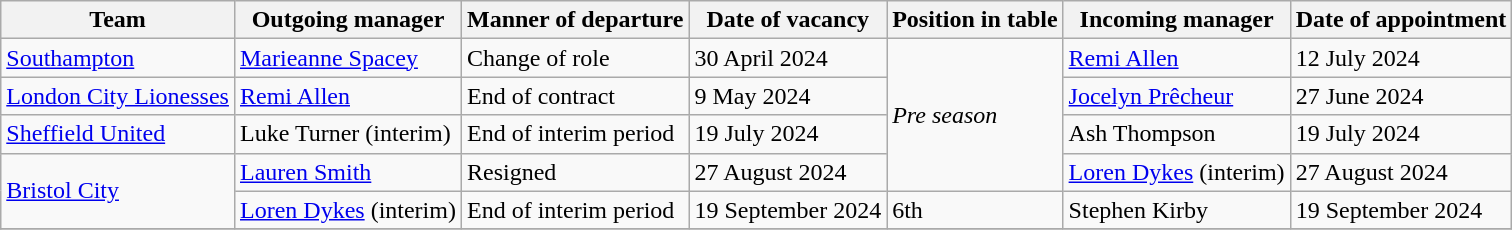<table class="wikitable sortable">
<tr>
<th>Team</th>
<th>Outgoing manager</th>
<th>Manner of departure</th>
<th>Date of vacancy</th>
<th>Position in table</th>
<th>Incoming manager</th>
<th>Date of appointment</th>
</tr>
<tr>
<td><a href='#'>Southampton</a></td>
<td nowrap> <a href='#'>Marieanne Spacey</a></td>
<td nowrap>Change of role</td>
<td>30 April 2024</td>
<td rowspan="4"><em>Pre season</em></td>
<td nowrap> <a href='#'>Remi Allen</a></td>
<td>12 July 2024</td>
</tr>
<tr>
<td nowrap><a href='#'>London City Lionesses</a></td>
<td nowrap> <a href='#'>Remi Allen</a></td>
<td nowrap>End of contract</td>
<td>9 May 2024</td>
<td nowrap> <a href='#'>Jocelyn Prêcheur</a></td>
<td>27 June 2024</td>
</tr>
<tr>
<td nowrap><a href='#'>Sheffield United</a></td>
<td nowrap> Luke Turner (interim)</td>
<td nowrap>End of interim period</td>
<td>19 July 2024</td>
<td nowrap> Ash Thompson</td>
<td>19 July 2024</td>
</tr>
<tr>
<td rowspan="2" nowrap><a href='#'>Bristol City</a></td>
<td nowrap> <a href='#'>Lauren Smith</a></td>
<td nowrap>Resigned</td>
<td>27 August 2024</td>
<td nowrap> <a href='#'>Loren Dykes</a> (interim)</td>
<td>27 August 2024</td>
</tr>
<tr>
<td nowrap> <a href='#'>Loren Dykes</a> (interim)</td>
<td nowrap>End of interim period</td>
<td>19 September 2024</td>
<td>6th</td>
<td nowrap> Stephen Kirby</td>
<td>19 September 2024</td>
</tr>
<tr>
</tr>
</table>
